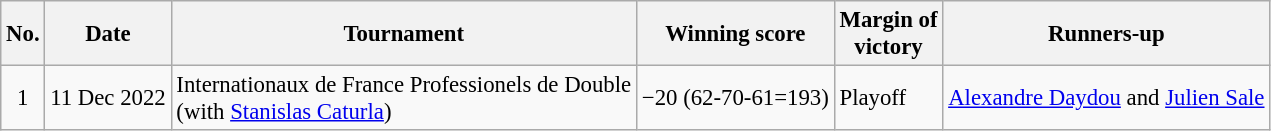<table class="wikitable" style="font-size:95%;">
<tr>
<th>No.</th>
<th>Date</th>
<th>Tournament</th>
<th>Winning score</th>
<th>Margin of<br>victory</th>
<th>Runners-up</th>
</tr>
<tr>
<td align=center>1</td>
<td align=right>11 Dec 2022</td>
<td>Internationaux de France Professionels de Double<br>(with  <a href='#'>Stanislas Caturla</a>)</td>
<td>−20 (62-70-61=193)</td>
<td>Playoff</td>
<td> <a href='#'>Alexandre Daydou</a> and  <a href='#'>Julien Sale</a></td>
</tr>
</table>
